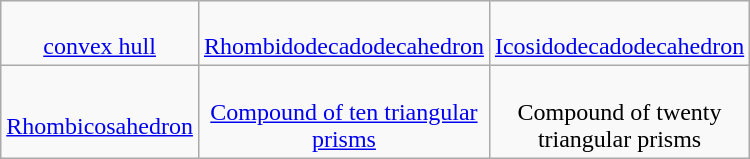<table class="wikitable" width="400" style="vertical-align:top;text-align:center">
<tr>
<td><br><a href='#'>convex hull</a></td>
<td><br><a href='#'>Rhombidodecadodecahedron</a></td>
<td><br><a href='#'>Icosidodecadodecahedron</a></td>
</tr>
<tr>
<td><br><a href='#'>Rhombicosahedron</a></td>
<td><br><a href='#'>Compound of ten triangular prisms</a></td>
<td><br>Compound of twenty triangular prisms</td>
</tr>
</table>
